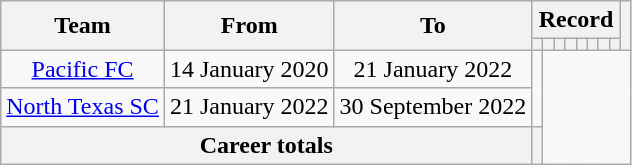<table class="wikitable" style="text-align: center">
<tr>
<th rowspan="2">Team</th>
<th rowspan="2">From</th>
<th rowspan="2">To</th>
<th colspan="8">Record</th>
<th rowspan="2"></th>
</tr>
<tr>
<th></th>
<th></th>
<th></th>
<th></th>
<th></th>
<th></th>
<th></th>
<th></th>
</tr>
<tr>
<td><a href='#'>Pacific FC</a></td>
<td>14 January 2020</td>
<td>21 January 2022<br></td>
<td rowspan=2></td>
</tr>
<tr>
<td><a href='#'>North Texas SC</a></td>
<td>21 January 2022</td>
<td>30 September 2022<br></td>
</tr>
<tr>
<th colspan=3>Career totals<br></th>
<th></th>
</tr>
</table>
